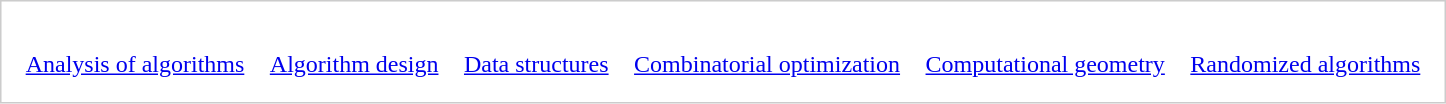<table style="border:1px solid #ccc; text-align:center; margin:auto;" cellspacing="15">
<tr>
<td></td>
<td></td>
<td></td>
<td></td>
<td></td>
<td></td>
</tr>
<tr>
<td><a href='#'>Analysis of algorithms</a></td>
<td><a href='#'>Algorithm design</a></td>
<td><a href='#'>Data structures</a></td>
<td><a href='#'>Combinatorial optimization</a></td>
<td><a href='#'>Computational geometry</a></td>
<td><a href='#'>Randomized algorithms</a></td>
</tr>
</table>
